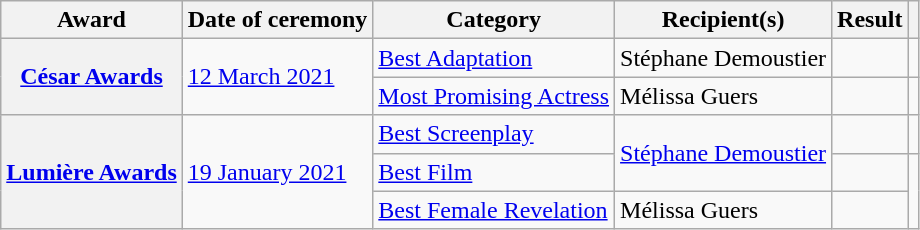<table class="wikitable sortable plainrowheaders">
<tr>
<th scope="col">Award</th>
<th scope="col">Date of ceremony</th>
<th scope="col">Category</th>
<th scope="col">Recipient(s)</th>
<th scope="col">Result</th>
<th scope="col" class="unsortable"></th>
</tr>
<tr>
<th rowspan="2" scope="row"><a href='#'>César Awards</a></th>
<td rowspan="2"><a href='#'>12 March 2021</a></td>
<td><a href='#'>Best Adaptation</a></td>
<td>Stéphane Demoustier</td>
<td></td>
<td align="center"></td>
</tr>
<tr>
<td><a href='#'>Most Promising Actress</a></td>
<td>Mélissa Guers</td>
<td></td>
<td align="center"></td>
</tr>
<tr>
<th rowspan="3" scope="row"><a href='#'>Lumière Awards</a></th>
<td rowspan="3"><a href='#'>19 January 2021</a></td>
<td><a href='#'>Best Screenplay</a></td>
<td rowspan="2"><a href='#'>Stéphane Demoustier</a></td>
<td></td>
<td align="center"></td>
</tr>
<tr>
<td><a href='#'>Best Film</a></td>
<td></td>
<td rowspan="2" align="center"></td>
</tr>
<tr>
<td><a href='#'>Best Female Revelation</a></td>
<td>Mélissa Guers</td>
<td></td>
</tr>
</table>
